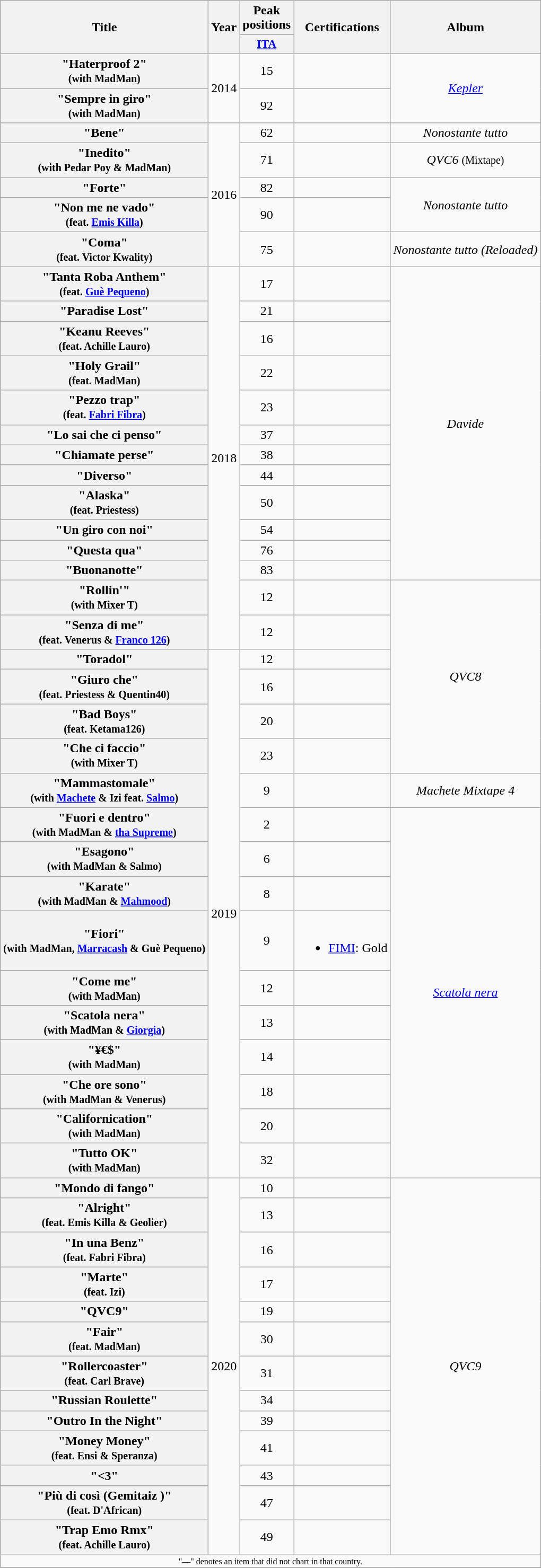<table class="wikitable plainrowheaders" style="text-align:center";>
<tr>
<th scope="col" rowspan="2">Title</th>
<th scope="col" rowspan="2">Year</th>
<th scope="col" colspan="1">Peak positions</th>
<th scope="col" rowspan="2">Certifications</th>
<th scope="col" rowspan="2">Album</th>
</tr>
<tr>
<th scope="col" style="width:3em;font-size:90%;"><a href='#'>ITA</a><br></th>
</tr>
<tr>
<th scope="row">"Haterproof 2"<br><small>(with MadMan)</small></th>
<td rowspan=2>2014</td>
<td>15</td>
<td></td>
<td rowspan=2><em><a href='#'>Kepler</a></em></td>
</tr>
<tr>
<th scope="row">"Sempre in giro"<br><small>(with MadMan)</small></th>
<td>92</td>
<td></td>
</tr>
<tr>
<th scope="row">"Bene"</th>
<td rowspan=5>2016</td>
<td>62</td>
<td></td>
<td><em>Nonostante tutto</em></td>
</tr>
<tr>
<th scope="row">"Inedito"<br><small>(with Pedar Poy & MadMan)</small></th>
<td>71</td>
<td></td>
<td><em>QVC6</em> <small>(Mixtape)</small></td>
</tr>
<tr>
<th scope="row">"Forte"</th>
<td>82</td>
<td></td>
<td rowspan=2><em>Nonostante tutto</em></td>
</tr>
<tr>
<th scope="row">"Non me ne vado"<br><small>(feat. <a href='#'>Emis Killa</a>)</small></th>
<td>90</td>
<td></td>
</tr>
<tr>
<th scope="row">"Coma"<br><small>(feat. Victor Kwality)</small></th>
<td>75</td>
<td></td>
<td><em>Nonostante tutto (Reloaded)</em></td>
</tr>
<tr>
<th scope="row">"Tanta Roba Anthem"<br><small>(feat. <a href='#'>Guè Pequeno</a>)</small></th>
<td rowspan=14>2018</td>
<td>17</td>
<td></td>
<td rowspan=12><em>Davide</em></td>
</tr>
<tr>
<th scope="row">"Paradise Lost"</th>
<td>21</td>
<td></td>
</tr>
<tr>
<th scope="row">"Keanu Reeves"<br><small>(feat. Achille Lauro)</small></th>
<td>16</td>
<td></td>
</tr>
<tr>
<th scope="row">"Holy Grail"<br><small>(feat. MadMan)</small></th>
<td>22</td>
<td></td>
</tr>
<tr>
<th scope="row">"Pezzo trap"<br><small>(feat. <a href='#'>Fabri Fibra</a>)</small></th>
<td>23</td>
<td></td>
</tr>
<tr>
<th scope="row">"Lo sai che ci penso"</th>
<td>37</td>
<td></td>
</tr>
<tr>
<th scope="row">"Chiamate perse"</th>
<td>38</td>
<td></td>
</tr>
<tr>
<th scope="row">"Diverso"</th>
<td>44</td>
<td></td>
</tr>
<tr>
<th scope="row">"Alaska"<br><small>(feat. Priestess)</small></th>
<td>50</td>
<td></td>
</tr>
<tr>
<th scope="row">"Un giro con noi"</th>
<td>54</td>
<td></td>
</tr>
<tr>
<th scope="row">"Questa qua"</th>
<td>76</td>
<td></td>
</tr>
<tr>
<th scope="row">"Buonanotte"</th>
<td>83</td>
<td></td>
</tr>
<tr>
<th scope="row">"Rollin'"<br><small>(with Mixer T)</small></th>
<td>12</td>
<td></td>
<td rowspan="6"><em>QVC8</em></td>
</tr>
<tr>
<th scope="row">"Senza di me"<small><br>(feat. Venerus & <a href='#'>Franco 126</a>)</small></th>
<td>12</td>
<td></td>
</tr>
<tr>
<th scope="row">"Toradol"</th>
<td rowspan=15>2019</td>
<td>12</td>
<td></td>
</tr>
<tr>
<th scope="row">"Giuro che"<br><small>(feat. Priestess & Quentin40)</small></th>
<td>16</td>
<td></td>
</tr>
<tr>
<th scope="row">"Bad Boys"<br><small>(feat. Ketama126)</small></th>
<td>20</td>
<td></td>
</tr>
<tr>
<th scope="row">"Che ci faccio"<br><small>(with Mixer T)</small></th>
<td>23</td>
<td></td>
</tr>
<tr>
<th scope="row">"Mammastomale"<br><small>(with <a href='#'>Machete</a> & Izi feat. <a href='#'>Salmo</a>)</small></th>
<td>9</td>
<td></td>
<td><em>Machete Mixtape 4</em></td>
</tr>
<tr>
<th scope="row">"Fuori e dentro"<br><small>(with MadMan & <a href='#'>tha Supreme</a>)</small></th>
<td>2</td>
<td></td>
<td rowspan=10><em><a href='#'>Scatola nera</a></em></td>
</tr>
<tr>
<th scope="row">"Esagono"<br><small>(with MadMan & Salmo)</small></th>
<td>6</td>
<td></td>
</tr>
<tr>
<th scope="row">"Karate"<br><small>(with MadMan & <a href='#'>Mahmood</a>)</small></th>
<td>8</td>
<td></td>
</tr>
<tr>
<th scope="row">"Fiori"<br><small>(with MadMan, <a href='#'>Marracash</a> & Guè Pequeno)</small></th>
<td>9</td>
<td><br><ul><li><a href='#'>FIMI</a>: Gold</li></ul></td>
</tr>
<tr>
<th scope="row">"Come me"<br><small>(with MadMan)</small></th>
<td>12</td>
<td></td>
</tr>
<tr>
<th scope="row">"Scatola nera"<br><small>(with MadMan & <a href='#'>Giorgia</a>)</small></th>
<td>13</td>
<td></td>
</tr>
<tr>
<th scope="row">"¥€$"<br><small>(with MadMan)</small></th>
<td>14</td>
<td></td>
</tr>
<tr>
<th scope="row">"Che ore sono"<br><small>(with MadMan & Venerus)</small></th>
<td>18</td>
<td></td>
</tr>
<tr>
<th scope="row">"Californication"<br><small>(with MadMan)</small></th>
<td>20</td>
<td></td>
</tr>
<tr>
<th scope="row">"Tutto OK"<br><small>(with MadMan)</small></th>
<td>32</td>
</tr>
<tr>
<th scope="row">"Mondo di fango"</th>
<td rowspan=13>2020</td>
<td>10</td>
<td></td>
<td rowspan=13><em>QVC9</em></td>
</tr>
<tr>
<th scope="row">"Alright"<br><small>(feat. Emis Killa & Geolier)</small></th>
<td>13</td>
<td></td>
</tr>
<tr>
<th scope="row">"In una Benz"<br><small>(feat. Fabri Fibra)</small></th>
<td>16</td>
<td></td>
</tr>
<tr>
<th scope="row">"Marte"<br><small>(feat. Izi)</small></th>
<td>17</td>
<td></td>
</tr>
<tr>
<th scope="row">"QVC9"</th>
<td>19</td>
<td></td>
</tr>
<tr>
<th scope="row">"Fair"<br><small>(feat. MadMan)</small></th>
<td>30</td>
<td></td>
</tr>
<tr>
<th scope="row">"Rollercoaster"<br><small>(feat. Carl Brave)</small></th>
<td>31</td>
<td></td>
</tr>
<tr>
<th scope="row">"Russian Roulette"</th>
<td>34</td>
<td></td>
</tr>
<tr>
<th scope="row">"Outro In the Night"</th>
<td>39</td>
<td></td>
</tr>
<tr>
<th scope="row">"Money Money"<br><small>(feat. Ensi & Speranza)</small></th>
<td>41</td>
<td></td>
</tr>
<tr>
<th scope="row">"<3"</th>
<td>43</td>
<td></td>
</tr>
<tr>
<th scope="row">"Più di così (Gemitaiz )"<br><small>(feat. D'African)</small></th>
<td>47</td>
<td></td>
</tr>
<tr>
<th scope="row">"Trap Emo Rmx"<br><small>(feat. Achille Lauro)</small></th>
<td>49</td>
<td></td>
</tr>
<tr>
<td colspan="6" style="text-align:center; font-size:8pt;">"—" denotes an item that did not chart in that country.</td>
</tr>
<tr>
</tr>
</table>
